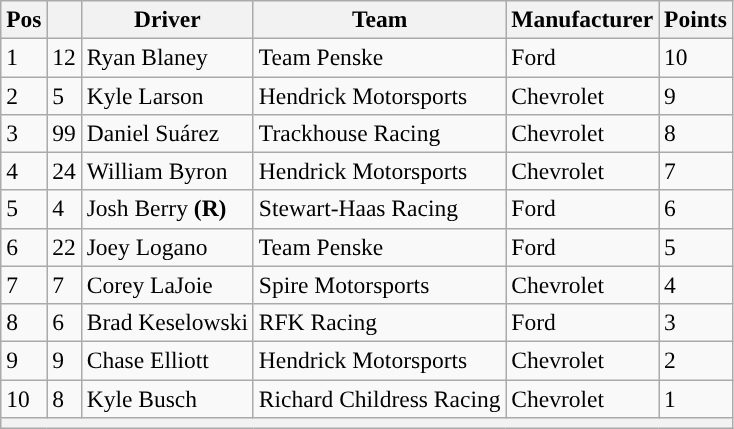<table class="wikitable" style="font-size:98%">
<tr>
<th>Pos</th>
<th></th>
<th>Driver</th>
<th>Team</th>
<th>Manufacturer</th>
<th>Points</th>
</tr>
<tr>
<td>1</td>
<td>12</td>
<td>Ryan Blaney</td>
<td>Team Penske</td>
<td>Ford</td>
<td>10</td>
</tr>
<tr>
<td>2</td>
<td>5</td>
<td>Kyle Larson</td>
<td>Hendrick Motorsports</td>
<td>Chevrolet</td>
<td>9</td>
</tr>
<tr>
<td>3</td>
<td>99</td>
<td>Daniel Suárez</td>
<td>Trackhouse Racing</td>
<td>Chevrolet</td>
<td>8</td>
</tr>
<tr>
<td>4</td>
<td>24</td>
<td>William Byron</td>
<td>Hendrick Motorsports</td>
<td>Chevrolet</td>
<td>7</td>
</tr>
<tr>
<td>5</td>
<td>4</td>
<td>Josh Berry <strong>(R)</strong></td>
<td>Stewart-Haas Racing</td>
<td>Ford</td>
<td>6</td>
</tr>
<tr>
<td>6</td>
<td>22</td>
<td>Joey Logano</td>
<td>Team Penske</td>
<td>Ford</td>
<td>5</td>
</tr>
<tr>
<td>7</td>
<td>7</td>
<td>Corey LaJoie</td>
<td>Spire Motorsports</td>
<td>Chevrolet</td>
<td>4</td>
</tr>
<tr>
<td>8</td>
<td>6</td>
<td>Brad Keselowski</td>
<td>RFK Racing</td>
<td>Ford</td>
<td>3</td>
</tr>
<tr>
<td>9</td>
<td>9</td>
<td>Chase Elliott</td>
<td>Hendrick Motorsports</td>
<td>Chevrolet</td>
<td>2</td>
</tr>
<tr>
<td>10</td>
<td>8</td>
<td>Kyle Busch</td>
<td>Richard Childress Racing</td>
<td>Chevrolet</td>
<td>1</td>
</tr>
<tr>
<th colspan="6"></th>
</tr>
</table>
